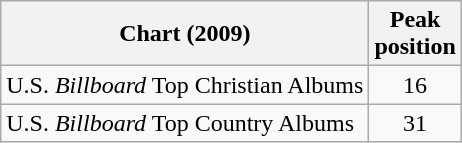<table class="wikitable">
<tr>
<th>Chart (2009)</th>
<th>Peak<br>position</th>
</tr>
<tr>
<td>U.S. <em>Billboard</em> Top Christian Albums</td>
<td align="center">16</td>
</tr>
<tr>
<td>U.S. <em>Billboard</em> Top Country Albums</td>
<td align="center">31</td>
</tr>
</table>
